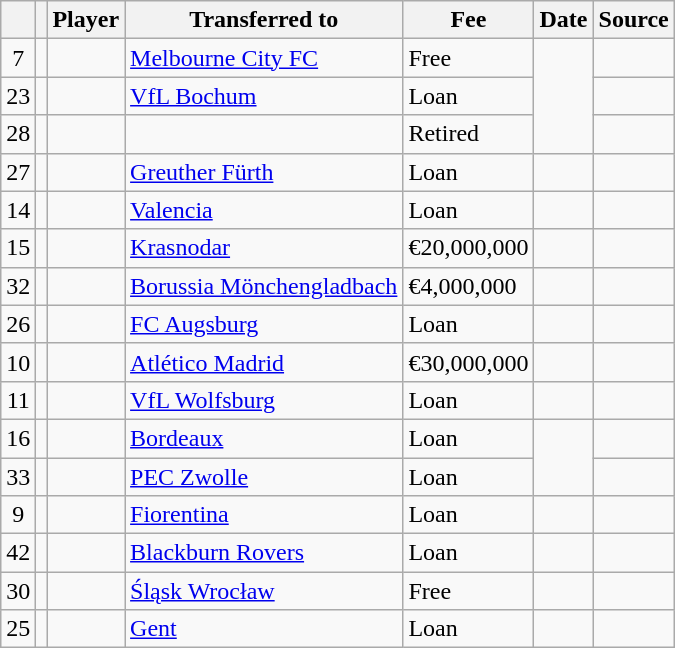<table class="wikitable plainrowheaders sortable">
<tr>
<th></th>
<th></th>
<th scope=col>Player</th>
<th>Transferred to</th>
<th !scope=col; style="width: 65px;">Fee</th>
<th scope=col>Date</th>
<th scope=col>Source</th>
</tr>
<tr>
<td align=center>7</td>
<td align=center></td>
<td></td>
<td> <a href='#'>Melbourne City FC</a></td>
<td>Free</td>
<td rowspan=3></td>
<td></td>
</tr>
<tr>
<td align=center>23</td>
<td align=center></td>
<td></td>
<td> <a href='#'>VfL Bochum</a></td>
<td>Loan</td>
<td></td>
</tr>
<tr>
<td align=center>28</td>
<td align=center></td>
<td></td>
<td></td>
<td>Retired</td>
<td></td>
</tr>
<tr>
<td align=center>27</td>
<td align=center></td>
<td></td>
<td> <a href='#'>Greuther Fürth</a></td>
<td>Loan</td>
<td></td>
<td></td>
</tr>
<tr>
<td align=center>14</td>
<td align=center></td>
<td></td>
<td> <a href='#'>Valencia</a></td>
<td>Loan</td>
<td></td>
<td></td>
</tr>
<tr>
<td align=center>15</td>
<td align=center></td>
<td></td>
<td> <a href='#'>Krasnodar</a></td>
<td>€20,000,000</td>
<td></td>
<td></td>
</tr>
<tr>
<td align=center>32</td>
<td align=center></td>
<td></td>
<td> <a href='#'>Borussia Mönchengladbach</a></td>
<td>€4,000,000</td>
<td></td>
<td></td>
</tr>
<tr>
<td align=center>26</td>
<td align=center></td>
<td></td>
<td> <a href='#'>FC Augsburg</a></td>
<td>Loan</td>
<td></td>
<td></td>
</tr>
<tr>
<td align=center>10</td>
<td align=center></td>
<td></td>
<td> <a href='#'>Atlético Madrid</a></td>
<td>€30,000,000</td>
<td></td>
<td></td>
</tr>
<tr>
<td align=center>11</td>
<td align=center></td>
<td></td>
<td> <a href='#'>VfL Wolfsburg</a></td>
<td>Loan</td>
<td></td>
<td></td>
</tr>
<tr>
<td align=center>16</td>
<td align=center></td>
<td></td>
<td> <a href='#'>Bordeaux</a></td>
<td>Loan</td>
<td rowspan=2></td>
<td></td>
</tr>
<tr>
<td align=center>33</td>
<td align=center></td>
<td></td>
<td> <a href='#'>PEC Zwolle</a></td>
<td>Loan</td>
<td></td>
</tr>
<tr>
<td align=center>9</td>
<td align=center></td>
<td></td>
<td> <a href='#'>Fiorentina</a></td>
<td>Loan</td>
<td></td>
<td></td>
</tr>
<tr>
<td align=center>42</td>
<td align=center></td>
<td></td>
<td> <a href='#'>Blackburn Rovers</a></td>
<td>Loan</td>
<td></td>
<td></td>
</tr>
<tr>
<td align=center>30</td>
<td align=center></td>
<td></td>
<td> <a href='#'>Śląsk Wrocław</a></td>
<td>Free</td>
<td></td>
<td></td>
</tr>
<tr>
<td align=center>25</td>
<td align=center></td>
<td></td>
<td> <a href='#'>Gent</a></td>
<td>Loan</td>
<td></td>
<td></td>
</tr>
</table>
